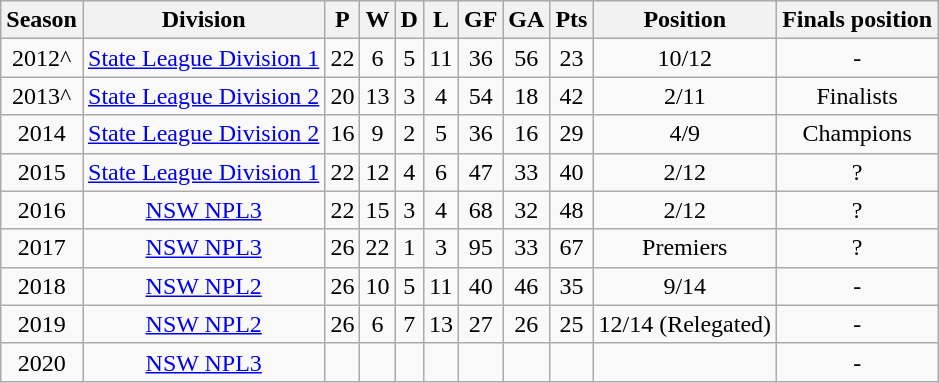<table class="wikitable" style=text-align:center; width:80%;>
<tr>
<th>Season</th>
<th>Division</th>
<th>P</th>
<th>W</th>
<th>D</th>
<th>L</th>
<th>GF</th>
<th>GA</th>
<th>Pts</th>
<th>Position</th>
<th>Finals position</th>
</tr>
<tr>
<td>2012^</td>
<td><a href='#'>State League Division 1</a></td>
<td>22</td>
<td>6</td>
<td>5</td>
<td>11</td>
<td>36</td>
<td>56</td>
<td>23</td>
<td>10/12</td>
<td>-</td>
</tr>
<tr>
<td>2013^</td>
<td><a href='#'>State League Division 2</a></td>
<td>20</td>
<td>13</td>
<td>3</td>
<td>4</td>
<td>54</td>
<td>18</td>
<td>42</td>
<td>2/11</td>
<td>Finalists</td>
</tr>
<tr>
<td>2014</td>
<td><a href='#'>State League Division 2</a></td>
<td>16</td>
<td>9</td>
<td>2</td>
<td>5</td>
<td>36</td>
<td>16</td>
<td>29</td>
<td>4/9</td>
<td>Champions</td>
</tr>
<tr>
<td>2015</td>
<td><a href='#'>State League Division 1</a></td>
<td>22</td>
<td>12</td>
<td>4</td>
<td>6</td>
<td>47</td>
<td>33</td>
<td>40</td>
<td>2/12</td>
<td>?</td>
</tr>
<tr>
<td>2016</td>
<td><a href='#'>NSW NPL3</a></td>
<td>22</td>
<td>15</td>
<td>3</td>
<td>4</td>
<td>68</td>
<td>32</td>
<td>48</td>
<td>2/12</td>
<td>?</td>
</tr>
<tr>
<td>2017</td>
<td><a href='#'>NSW NPL3</a></td>
<td>26</td>
<td>22</td>
<td>1</td>
<td>3</td>
<td>95</td>
<td>33</td>
<td>67</td>
<td>Premiers</td>
<td>?</td>
</tr>
<tr>
<td>2018</td>
<td><a href='#'>NSW NPL2</a></td>
<td>26</td>
<td>10</td>
<td>5</td>
<td>11</td>
<td>40</td>
<td>46</td>
<td>35</td>
<td>9/14</td>
<td>-</td>
</tr>
<tr>
<td>2019</td>
<td><a href='#'>NSW NPL2</a></td>
<td>26</td>
<td>6</td>
<td>7</td>
<td>13</td>
<td>27</td>
<td>26</td>
<td>25</td>
<td>12/14 (Relegated)</td>
<td>-</td>
</tr>
<tr>
<td>2020</td>
<td><a href='#'>NSW NPL3</a></td>
<td></td>
<td></td>
<td></td>
<td></td>
<td></td>
<td></td>
<td></td>
<td></td>
<td>-</td>
</tr>
</table>
